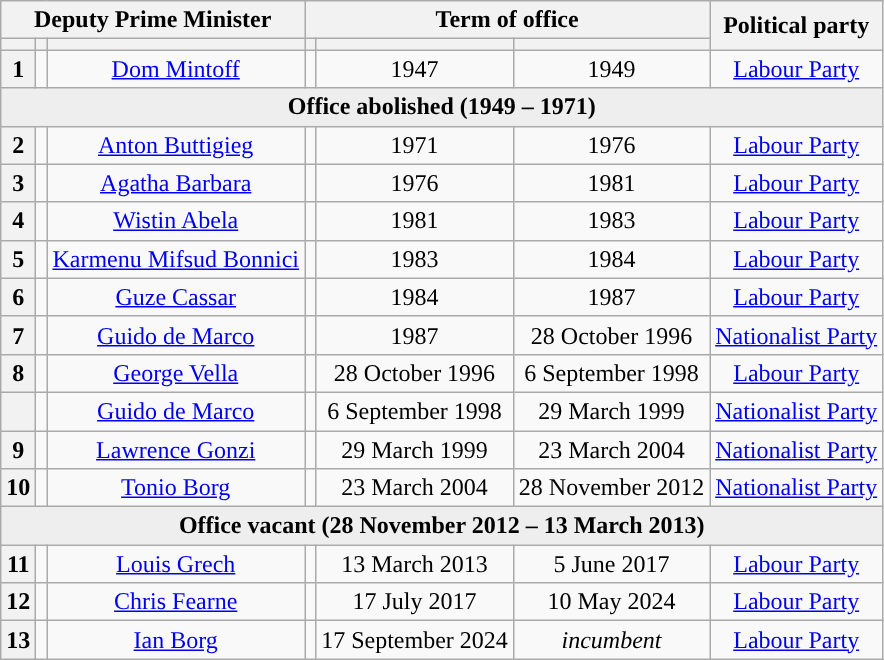<table class="wikitable" style="text-align:center">
<tr>
<th colspan=3>Deputy Prime Minister</th>
<th colspan=3>Term of office</th>
<th rowspan=2>Political party</th>
</tr>
<tr>
<th></th>
<th></th>
<th></th>
<th></th>
<th></th>
<th></th>
</tr>
<tr>
<th style="background:">1</th>
<td></td>
<td><a href='#'>Dom Mintoff</a><br></td>
<td></td>
<td>1947</td>
<td>1949</td>
<td><a href='#'>Labour Party</a></td>
</tr>
<tr style="background:#eee;">
<td colspan=7><strong>Office abolished (1949 – 1971)</strong></td>
</tr>
<tr>
<th style="background:">2</th>
<td></td>
<td><a href='#'>Anton Buttigieg</a><br></td>
<td></td>
<td>1971</td>
<td>1976</td>
<td><a href='#'>Labour Party</a></td>
</tr>
<tr>
<th style="background:">3</th>
<td></td>
<td><a href='#'>Agatha Barbara</a><br></td>
<td></td>
<td>1976</td>
<td>1981</td>
<td><a href='#'>Labour Party</a></td>
</tr>
<tr>
<th style="background:">4</th>
<td></td>
<td><a href='#'>Wistin Abela</a><br></td>
<td></td>
<td>1981</td>
<td>1983</td>
<td><a href='#'>Labour Party</a></td>
</tr>
<tr>
<th style="background:">5</th>
<td></td>
<td><a href='#'>Karmenu Mifsud Bonnici</a><br></td>
<td></td>
<td>1983</td>
<td>1984</td>
<td><a href='#'>Labour Party</a></td>
</tr>
<tr>
<th style="background:">6</th>
<td></td>
<td><a href='#'>Guze Cassar</a><br></td>
<td></td>
<td>1984</td>
<td>1987</td>
<td><a href='#'>Labour Party</a></td>
</tr>
<tr>
<th style="background:">7</th>
<td></td>
<td><a href='#'>Guido de Marco</a><br></td>
<td></td>
<td>1987</td>
<td>28 October 1996</td>
<td><a href='#'>Nationalist Party</a></td>
</tr>
<tr>
<th style="background:">8</th>
<td></td>
<td><a href='#'>George Vella</a><br></td>
<td></td>
<td>28 October 1996</td>
<td>6 September 1998</td>
<td><a href='#'>Labour Party</a></td>
</tr>
<tr>
<th style="background:"></th>
<td></td>
<td><a href='#'>Guido de Marco</a><br></td>
<td></td>
<td>6 September 1998</td>
<td>29 March 1999</td>
<td><a href='#'>Nationalist Party</a></td>
</tr>
<tr>
<th style="background:">9</th>
<td></td>
<td><a href='#'>Lawrence Gonzi</a><br></td>
<td></td>
<td>29 March 1999</td>
<td>23 March 2004</td>
<td><a href='#'>Nationalist Party</a></td>
</tr>
<tr>
<th style="background:">10</th>
<td></td>
<td><a href='#'>Tonio Borg</a><br></td>
<td></td>
<td>23 March 2004</td>
<td>28 November 2012</td>
<td><a href='#'>Nationalist Party</a></td>
</tr>
<tr style="background:#eee;">
<td colspan=7><strong>Office vacant (28 November 2012 – 13 March 2013)</strong></td>
</tr>
<tr>
<th style="background:">11</th>
<td></td>
<td><a href='#'>Louis Grech</a><br></td>
<td></td>
<td>13 March 2013</td>
<td>5 June 2017</td>
<td><a href='#'>Labour Party</a></td>
</tr>
<tr>
<th style="background:">12</th>
<td></td>
<td><a href='#'>Chris Fearne</a><br></td>
<td></td>
<td>17 July 2017</td>
<td>10 May 2024</td>
<td><a href='#'>Labour Party</a></td>
</tr>
<tr>
<th style="background:">13</th>
<td></td>
<td><a href='#'>Ian Borg</a><br></td>
<td></td>
<td>17 September 2024</td>
<td><em>incumbent</em></td>
<td><a href='#'>Labour Party</a></td>
</tr>
</table>
